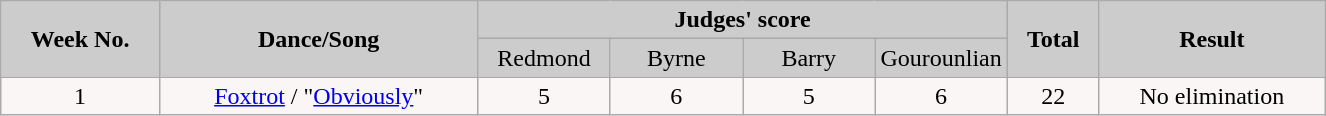<table class="wikitable collapsible">
<tr>
<th rowspan="2" style="background:#ccc; text-align:Center;"><strong>Week No.</strong></th>
<th rowspan="2" style="background:#ccc; text-align:Center;"><strong>Dance/Song</strong></th>
<th colspan="4" style="background:#ccc; text-align:Center;"><strong>Judges' score</strong></th>
<th rowspan="2" style="background:#ccc; text-align:Center;"><strong>Total</strong></th>
<th rowspan="2" style="background:#ccc; text-align:Center;"><strong>Result</strong></th>
</tr>
<tr style="text-align:center; background:#ccc;">
<td style="width:10%; ">Redmond</td>
<td style="width:10%; ">Byrne</td>
<td style="width:10%; ">Barry</td>
<td style="width:10%; ">Gourounlian</td>
</tr>
<tr style="text-align:center; background:#faf6f6;">
<td>1</td>
<td><a href='#'>Foxtrot</a> / "<a href='#'>Obviously</a>"</td>
<td>5</td>
<td>6</td>
<td>5</td>
<td>6</td>
<td>22</td>
<td>No elimination</td>
</tr>
</table>
